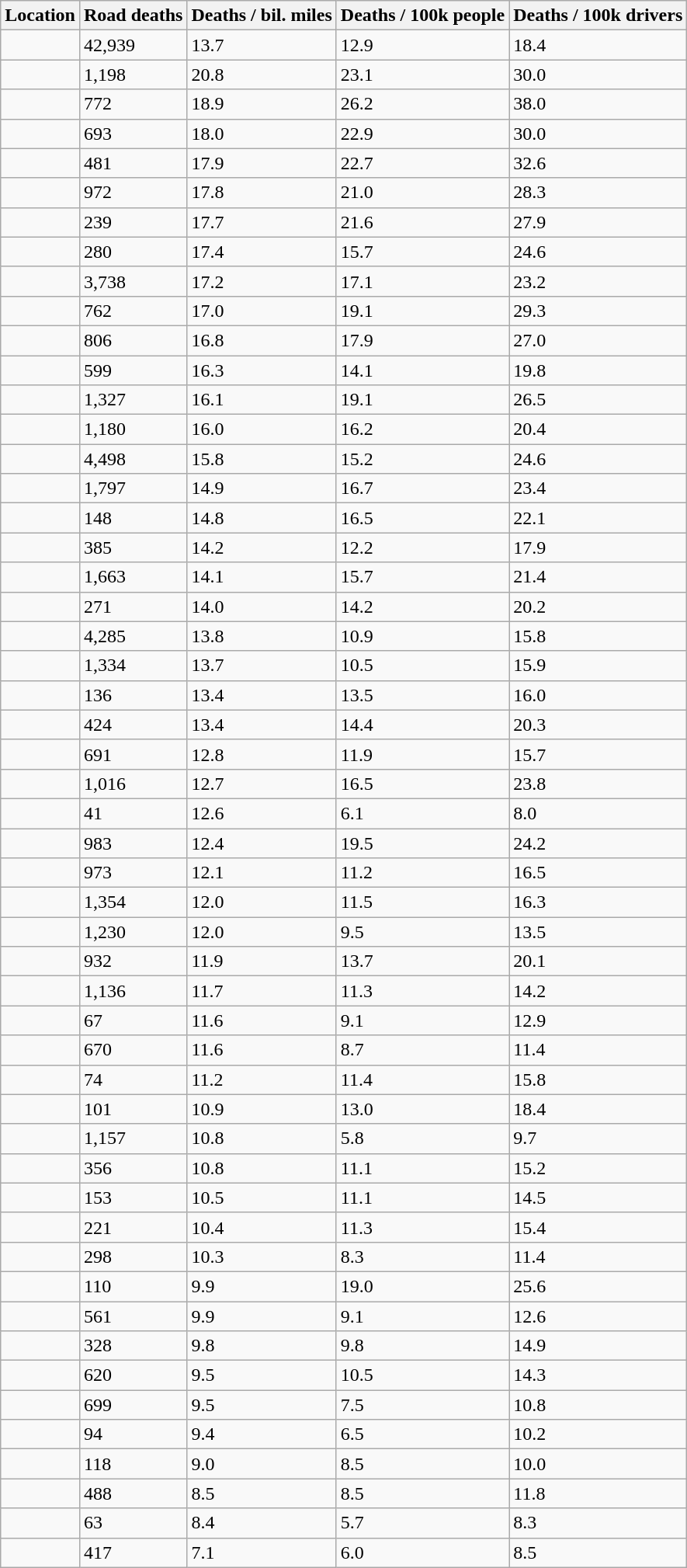<table class="wikitable sortable sticky-header static-row-numbers col1left" >
<tr>
<th>Location</th>
<th>Road  deaths</th>
<th>Deaths  / bil.  miles</th>
<th>Deaths  / 100k  people</th>
<th>Deaths  / 100k  drivers</th>
</tr>
<tr class=static-row-numbers-norank>
<td></td>
<td>42,939</td>
<td>13.7</td>
<td>12.9</td>
<td>18.4</td>
</tr>
<tr>
<td></td>
<td>1,198</td>
<td>20.8</td>
<td>23.1</td>
<td>30.0</td>
</tr>
<tr>
<td></td>
<td>772</td>
<td>18.9</td>
<td>26.2</td>
<td>38.0</td>
</tr>
<tr>
<td></td>
<td>693</td>
<td>18.0</td>
<td>22.9</td>
<td>30.0</td>
</tr>
<tr>
<td></td>
<td>481</td>
<td>17.9</td>
<td>22.7</td>
<td>32.6</td>
</tr>
<tr>
<td></td>
<td>972</td>
<td>17.8</td>
<td>21.0</td>
<td>28.3</td>
</tr>
<tr>
<td></td>
<td>239</td>
<td>17.7</td>
<td>21.6</td>
<td>27.9</td>
</tr>
<tr>
<td></td>
<td>280</td>
<td>17.4</td>
<td>15.7</td>
<td>24.6</td>
</tr>
<tr>
<td></td>
<td>3,738</td>
<td>17.2</td>
<td>17.1</td>
<td>23.2</td>
</tr>
<tr>
<td></td>
<td>762</td>
<td>17.0</td>
<td>19.1</td>
<td>29.3</td>
</tr>
<tr>
<td></td>
<td>806</td>
<td>16.8</td>
<td>17.9</td>
<td>27.0</td>
</tr>
<tr>
<td></td>
<td>599</td>
<td>16.3</td>
<td>14.1</td>
<td>19.8</td>
</tr>
<tr>
<td></td>
<td>1,327</td>
<td>16.1</td>
<td>19.1</td>
<td>26.5</td>
</tr>
<tr>
<td></td>
<td>1,180</td>
<td>16.0</td>
<td>16.2</td>
<td>20.4</td>
</tr>
<tr>
<td></td>
<td>4,498</td>
<td>15.8</td>
<td>15.2</td>
<td>24.6</td>
</tr>
<tr>
<td></td>
<td>1,797</td>
<td>14.9</td>
<td>16.7</td>
<td>23.4</td>
</tr>
<tr>
<td></td>
<td>148</td>
<td>14.8</td>
<td>16.5</td>
<td>22.1</td>
</tr>
<tr>
<td></td>
<td>385</td>
<td>14.2</td>
<td>12.2</td>
<td>17.9</td>
</tr>
<tr>
<td></td>
<td>1,663</td>
<td>14.1</td>
<td>15.7</td>
<td>21.4</td>
</tr>
<tr>
<td></td>
<td>271</td>
<td>14.0</td>
<td>14.2</td>
<td>20.2</td>
</tr>
<tr>
<td></td>
<td>4,285</td>
<td>13.8</td>
<td>10.9</td>
<td>15.8</td>
</tr>
<tr>
<td></td>
<td>1,334</td>
<td>13.7</td>
<td>10.5</td>
<td>15.9</td>
</tr>
<tr>
<td></td>
<td>136</td>
<td>13.4</td>
<td>13.5</td>
<td>16.0</td>
</tr>
<tr>
<td></td>
<td>424</td>
<td>13.4</td>
<td>14.4</td>
<td>20.3</td>
</tr>
<tr>
<td></td>
<td>691</td>
<td>12.8</td>
<td>11.9</td>
<td>15.7</td>
</tr>
<tr>
<td></td>
<td>1,016</td>
<td>12.7</td>
<td>16.5</td>
<td>23.8</td>
</tr>
<tr class=static-row-numbers-norank>
<td></td>
<td>41</td>
<td>12.6</td>
<td>6.1</td>
<td>8.0</td>
</tr>
<tr>
<td></td>
<td>983</td>
<td>12.4</td>
<td>19.5</td>
<td>24.2</td>
</tr>
<tr>
<td></td>
<td>973</td>
<td>12.1</td>
<td>11.2</td>
<td>16.5</td>
</tr>
<tr>
<td></td>
<td>1,354</td>
<td>12.0</td>
<td>11.5</td>
<td>16.3</td>
</tr>
<tr>
<td></td>
<td>1,230</td>
<td>12.0</td>
<td>9.5</td>
<td>13.5</td>
</tr>
<tr>
<td></td>
<td>932</td>
<td>11.9</td>
<td>13.7</td>
<td>20.1</td>
</tr>
<tr>
<td></td>
<td>1,136</td>
<td>11.7</td>
<td>11.3</td>
<td>14.2</td>
</tr>
<tr>
<td></td>
<td>67</td>
<td>11.6</td>
<td>9.1</td>
<td>12.9</td>
</tr>
<tr>
<td></td>
<td>670</td>
<td>11.6</td>
<td>8.7</td>
<td>11.4</td>
</tr>
<tr>
<td></td>
<td>74</td>
<td>11.2</td>
<td>11.4</td>
<td>15.8</td>
</tr>
<tr>
<td></td>
<td>101</td>
<td>10.9</td>
<td>13.0</td>
<td>18.4</td>
</tr>
<tr>
<td></td>
<td>1,157</td>
<td>10.8</td>
<td>5.8</td>
<td>9.7</td>
</tr>
<tr>
<td></td>
<td>356</td>
<td>10.8</td>
<td>11.1</td>
<td>15.2</td>
</tr>
<tr>
<td></td>
<td>153</td>
<td>10.5</td>
<td>11.1</td>
<td>14.5</td>
</tr>
<tr>
<td></td>
<td>221</td>
<td>10.4</td>
<td>11.3</td>
<td>15.4</td>
</tr>
<tr>
<td></td>
<td>298</td>
<td>10.3</td>
<td>8.3</td>
<td>11.4</td>
</tr>
<tr>
<td></td>
<td>110</td>
<td>9.9</td>
<td>19.0</td>
<td>25.6</td>
</tr>
<tr>
<td></td>
<td>561</td>
<td>9.9</td>
<td>9.1</td>
<td>12.6</td>
</tr>
<tr>
<td></td>
<td>328</td>
<td>9.8</td>
<td>9.8</td>
<td>14.9</td>
</tr>
<tr>
<td></td>
<td>620</td>
<td>9.5</td>
<td>10.5</td>
<td>14.3</td>
</tr>
<tr>
<td></td>
<td>699</td>
<td>9.5</td>
<td>7.5</td>
<td>10.8</td>
</tr>
<tr>
<td></td>
<td>94</td>
<td>9.4</td>
<td>6.5</td>
<td>10.2</td>
</tr>
<tr>
<td></td>
<td>118</td>
<td>9.0</td>
<td>8.5</td>
<td>10.0</td>
</tr>
<tr>
<td></td>
<td>488</td>
<td>8.5</td>
<td>8.5</td>
<td>11.8</td>
</tr>
<tr>
<td></td>
<td>63</td>
<td>8.4</td>
<td>5.7</td>
<td>8.3</td>
</tr>
<tr>
<td></td>
<td>417</td>
<td>7.1</td>
<td>6.0</td>
<td>8.5</td>
</tr>
</table>
